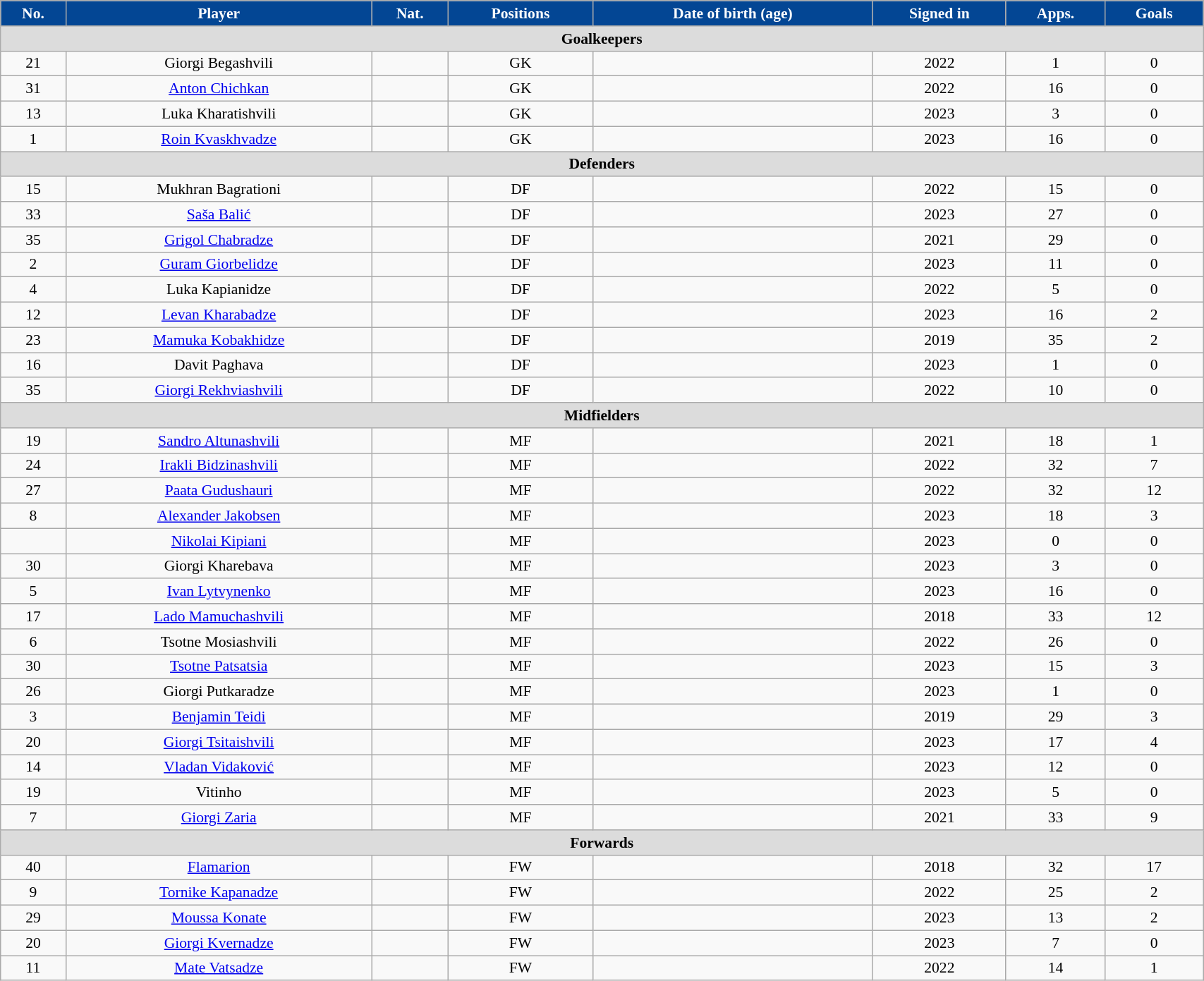<table class="wikitable"  style="text-align:center; font-size:90%; width:90%;">
<tr>
<th style="background:#034694; color:white; text-align:center;">No.</th>
<th style="background:#034694; color:white; text-align:center;">Player</th>
<th style="background:#034694; color:white; text-align:center;">Nat.</th>
<th style="background:#034694; color:white; text-align:center;">Positions</th>
<th style="background:#034694; color:white; text-align:center;">Date of birth (age)</th>
<th style="background:#034694; color:white; text-align:center; max-width:3.5em">Signed in</th>
<th style="background:#034694; color:white; text-align:center;">Apps.</th>
<th style="background:#034694; color:white; text-align:center;">Goals</th>
</tr>
<tr>
<th colspan="11"  style="background:#dcdcdc; text-align:center;">Goalkeepers</th>
</tr>
<tr>
<td>21</td>
<td>Giorgi Begashvili</td>
<td></td>
<td>GK</td>
<td></td>
<td>2022</td>
<td>1</td>
<td>0</td>
</tr>
<tr>
<td>31</td>
<td><a href='#'>Anton Chichkan</a></td>
<td></td>
<td>GK</td>
<td></td>
<td>2022</td>
<td>16</td>
<td>0</td>
</tr>
<tr>
<td>13</td>
<td>Luka Kharatishvili</td>
<td></td>
<td>GK</td>
<td></td>
<td>2023</td>
<td>3</td>
<td>0</td>
</tr>
<tr>
<td>1</td>
<td><a href='#'>Roin Kvaskhvadze</a></td>
<td></td>
<td>GK</td>
<td></td>
<td>2023</td>
<td>16</td>
<td>0</td>
</tr>
<tr>
<th colspan=11 style="background:#dcdcdc; text-align:center;">Defenders</th>
</tr>
<tr>
<td>15</td>
<td>Mukhran Bagrationi</td>
<td></td>
<td>DF</td>
<td></td>
<td>2022</td>
<td>15</td>
<td>0</td>
</tr>
<tr>
<td>33</td>
<td><a href='#'>Saša Balić</a></td>
<td></td>
<td>DF</td>
<td></td>
<td>2023</td>
<td>27</td>
<td>0</td>
</tr>
<tr>
<td>35</td>
<td><a href='#'>Grigol Chabradze</a></td>
<td></td>
<td>DF</td>
<td></td>
<td>2021</td>
<td>29</td>
<td>0</td>
</tr>
<tr>
<td>2</td>
<td><a href='#'>Guram Giorbelidze</a></td>
<td></td>
<td>DF</td>
<td></td>
<td>2023</td>
<td>11</td>
<td>0</td>
</tr>
<tr>
<td>4</td>
<td>Luka Kapianidze</td>
<td></td>
<td>DF</td>
<td></td>
<td>2022</td>
<td>5</td>
<td>0</td>
</tr>
<tr>
<td>12</td>
<td><a href='#'>Levan Kharabadze</a></td>
<td></td>
<td>DF</td>
<td></td>
<td>2023</td>
<td>16</td>
<td>2</td>
</tr>
<tr>
<td>23</td>
<td><a href='#'>Mamuka Kobakhidze</a></td>
<td></td>
<td>DF</td>
<td></td>
<td>2019</td>
<td>35</td>
<td>2</td>
</tr>
<tr>
<td>16</td>
<td>Davit Paghava</td>
<td></td>
<td>DF</td>
<td></td>
<td>2023</td>
<td>1</td>
<td>0</td>
</tr>
<tr>
<td>35</td>
<td><a href='#'>Giorgi Rekhviashvili</a></td>
<td></td>
<td>DF</td>
<td></td>
<td>2022</td>
<td>10</td>
<td>0</td>
</tr>
<tr>
<th colspan=11 style="background:#dcdcdc; text-align:center;">Midfielders</th>
</tr>
<tr>
<td>19</td>
<td><a href='#'>Sandro Altunashvili</a></td>
<td></td>
<td>MF</td>
<td></td>
<td>2021</td>
<td>18</td>
<td>1</td>
</tr>
<tr>
<td>24</td>
<td><a href='#'>Irakli Bidzinashvili</a></td>
<td></td>
<td>MF</td>
<td></td>
<td>2022</td>
<td>32</td>
<td>7</td>
</tr>
<tr>
<td>27</td>
<td><a href='#'>Paata Gudushauri</a></td>
<td></td>
<td>MF</td>
<td></td>
<td>2022</td>
<td>32</td>
<td>12</td>
</tr>
<tr>
<td>8</td>
<td><a href='#'>Alexander Jakobsen</a></td>
<td></td>
<td>MF</td>
<td></td>
<td>2023</td>
<td>18</td>
<td>3</td>
</tr>
<tr>
<td></td>
<td><a href='#'>Nikolai Kipiani</a></td>
<td></td>
<td>MF</td>
<td></td>
<td>2023</td>
<td>0</td>
<td>0</td>
</tr>
<tr 2>
<td>30</td>
<td>Giorgi Kharebava</td>
<td></td>
<td>MF</td>
<td></td>
<td>2023</td>
<td>3</td>
<td>0</td>
</tr>
<tr>
<td>5</td>
<td><a href='#'>Ivan Lytvynenko</a></td>
<td></td>
<td>MF</td>
<td></td>
<td>2023</td>
<td>16</td>
<td>0</td>
</tr>
<tr>
</tr>
<tr>
<td>17</td>
<td><a href='#'>Lado Mamuchashvili</a></td>
<td></td>
<td>MF</td>
<td></td>
<td>2018</td>
<td>33</td>
<td>12</td>
</tr>
<tr>
<td>6</td>
<td>Tsotne Mosiashvili</td>
<td></td>
<td>MF</td>
<td></td>
<td>2022</td>
<td>26</td>
<td>0</td>
</tr>
<tr>
<td>30</td>
<td><a href='#'>Tsotne Patsatsia</a></td>
<td></td>
<td>MF</td>
<td></td>
<td>2023</td>
<td>15</td>
<td>3</td>
</tr>
<tr>
<td>26</td>
<td>Giorgi Putkaradze</td>
<td></td>
<td>MF</td>
<td></td>
<td>2023</td>
<td>1</td>
<td>0</td>
</tr>
<tr>
<td>3</td>
<td><a href='#'>Benjamin Teidi</a></td>
<td></td>
<td>MF</td>
<td></td>
<td>2019</td>
<td>29</td>
<td>3</td>
</tr>
<tr>
<td>20</td>
<td><a href='#'>Giorgi Tsitaishvili</a></td>
<td></td>
<td>MF</td>
<td></td>
<td>2023</td>
<td>17</td>
<td>4</td>
</tr>
<tr>
<td>14</td>
<td><a href='#'>Vladan Vidaković</a></td>
<td></td>
<td>MF</td>
<td></td>
<td>2023</td>
<td>12</td>
<td>0</td>
</tr>
<tr>
<td>19</td>
<td>Vitinho</td>
<td></td>
<td>MF</td>
<td></td>
<td>2023</td>
<td>5</td>
<td>0</td>
</tr>
<tr>
<td>7</td>
<td><a href='#'>Giorgi Zaria</a></td>
<td></td>
<td>MF</td>
<td></td>
<td>2021</td>
<td>33</td>
<td>9</td>
</tr>
<tr>
<th colspan=11 style="background:#dcdcdc; text-align:center;">Forwards</th>
</tr>
<tr>
<td>40</td>
<td><a href='#'>Flamarion</a></td>
<td></td>
<td>FW</td>
<td></td>
<td>2018</td>
<td>32</td>
<td>17</td>
</tr>
<tr>
<td>9</td>
<td><a href='#'>Tornike Kapanadze</a></td>
<td></td>
<td>FW</td>
<td></td>
<td>2022</td>
<td>25</td>
<td>2</td>
</tr>
<tr>
<td>29</td>
<td><a href='#'>Moussa Konate</a></td>
<td></td>
<td>FW</td>
<td></td>
<td>2023</td>
<td>13</td>
<td>2</td>
</tr>
<tr>
<td>20</td>
<td><a href='#'>Giorgi Kvernadze</a></td>
<td></td>
<td>FW</td>
<td></td>
<td>2023</td>
<td>7</td>
<td>0</td>
</tr>
<tr>
<td>11</td>
<td><a href='#'>Mate Vatsadze</a></td>
<td></td>
<td>FW</td>
<td></td>
<td>2022</td>
<td>14</td>
<td>1</td>
</tr>
</table>
